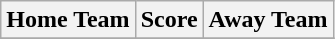<table class="wikitable" style="text-align: center">
<tr>
<th>Home Team</th>
<th>Score</th>
<th>Away Team</th>
</tr>
<tr>
</tr>
</table>
